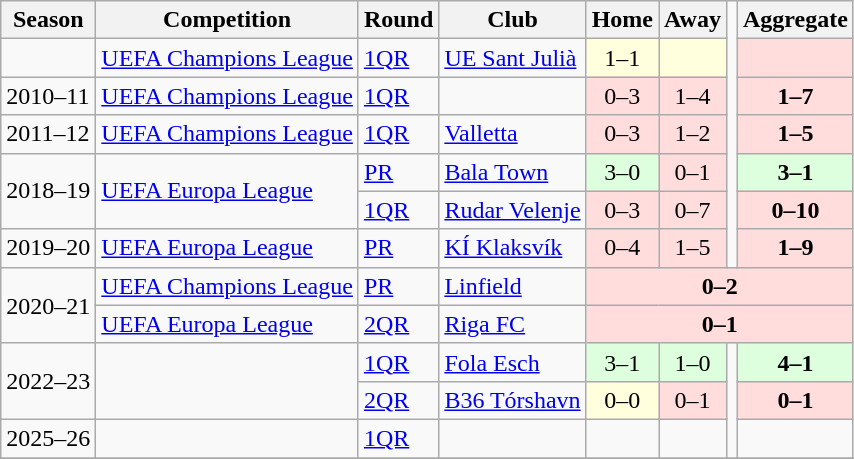<table class="wikitable">
<tr>
<th>Season</th>
<th>Competition</th>
<th>Round</th>
<th>Club</th>
<th>Home</th>
<th>Away</th>
<td rowspan=7></td>
<th>Aggregate</th>
</tr>
<tr>
<td></td>
<td><a href='#'>UEFA Champions League</a></td>
<td><a href='#'>1QR</a></td>
<td> <a href='#'>UE Sant Julià</a></td>
<td bgcolor="#ffffdd" style="text-align:center;">1–1</td>
<td bgcolor="#ffffdd" style="text-align:center;"></td>
<td bgcolor="#ffdddd" style="text-align:center;"></td>
</tr>
<tr>
<td>2010–11</td>
<td><a href='#'>UEFA Champions League</a></td>
<td><a href='#'>1QR</a></td>
<td></td>
<td bgcolor="#ffdddd" style="text-align:center;">0–3</td>
<td bgcolor="#ffdddd" style="text-align:center;">1–4</td>
<td bgcolor="#ffdddd" style="text-align:center;"><strong>1–7</strong></td>
</tr>
<tr>
<td>2011–12</td>
<td><a href='#'>UEFA Champions League</a></td>
<td><a href='#'>1QR</a></td>
<td> <a href='#'>Valletta</a></td>
<td bgcolor="#ffdddd" style="text-align:center;">0–3</td>
<td bgcolor="#ffdddd" style="text-align:center;">1–2</td>
<td bgcolor="#ffdddd" style="text-align:center;"><strong>1–5</strong></td>
</tr>
<tr>
<td rowspan="2">2018–19</td>
<td rowspan="2"><a href='#'>UEFA Europa League</a></td>
<td><a href='#'>PR</a></td>
<td> <a href='#'>Bala Town</a></td>
<td bgcolor="#ddffdd" style="text-align:center;">3–0</td>
<td bgcolor="#ffdddd" style="text-align:center;">0–1</td>
<td bgcolor="#ddffdd" style="text-align:center;"><strong>3–1</strong></td>
</tr>
<tr>
<td><a href='#'>1QR</a></td>
<td> <a href='#'>Rudar Velenje</a></td>
<td bgcolor="#ffdddd" style="text-align:center;">0–3</td>
<td bgcolor="#ffdddd" style="text-align:center;">0–7</td>
<td bgcolor="#ffdddd" style="text-align:center;"><strong>0–10</strong></td>
</tr>
<tr>
<td>2019–20</td>
<td><a href='#'>UEFA Europa League</a></td>
<td><a href='#'>PR</a></td>
<td> <a href='#'>KÍ Klaksvík</a></td>
<td bgcolor="#ffdddd" style="text-align:center;">0–4</td>
<td bgcolor="#ffdddd" style="text-align:center;">1–5</td>
<td bgcolor="#ffdddd" style="text-align:center;"><strong>1–9</strong></td>
</tr>
<tr>
<td rowspan="2">2020–21</td>
<td rowspan="1"><a href='#'>UEFA Champions League</a></td>
<td rowspan="1"><a href='#'>PR</a></td>
<td> <a href='#'>Linfield</a></td>
<td bgcolor="#ffdddd" style="text-align:center;" colspan="4"><strong>0–2</strong></td>
</tr>
<tr>
<td rowspan="1"><a href='#'>UEFA Europa League</a></td>
<td rowspan="1"><a href='#'>2QR</a></td>
<td> <a href='#'>Riga FC</a></td>
<td bgcolor="#ffdddd" style="text-align:center;" colspan=4><strong>0–1</strong></td>
</tr>
<tr>
<td rowspan="2">2022–23</td>
<td rowspan="2"></td>
<td><a href='#'>1QR</a></td>
<td> <a href='#'>Fola Esch</a></td>
<td bgcolor="#ddffdd" style="text-align:center;">3–1</td>
<td bgcolor="#ddffdd" style="text-align:center;">1–0</td>
<td rowspan=3></td>
<td bgcolor="#ddffdd" style="text-align:center;"><strong>4–1</strong></td>
</tr>
<tr>
<td><a href='#'>2QR</a></td>
<td> <a href='#'>B36 Tórshavn</a></td>
<td bgcolor="#ffffdd" style="text-align:center;">0–0</td>
<td bgcolor="#ffdddd" style="text-align:center;">0–1</td>
<td bgcolor="#ffdddd" style="text-align:center;" colspan=4><strong>0–1</strong></td>
</tr>
<tr>
<td>2025–26</td>
<td></td>
<td><a href='#'>1QR</a></td>
<td></td>
<td style="text-align:center;"></td>
<td style="text-align:center;"></td>
<td style="text-align:center;"></td>
</tr>
<tr>
</tr>
</table>
